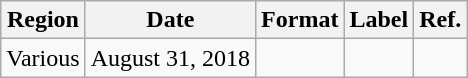<table class="wikitable plainrowheaders">
<tr>
<th scope="col">Region</th>
<th scope="col">Date</th>
<th scope="col">Format</th>
<th scope="col">Label</th>
<th scope="col">Ref.</th>
</tr>
<tr>
<td>Various</td>
<td>August 31, 2018</td>
<td></td>
<td></td>
<td></td>
</tr>
</table>
